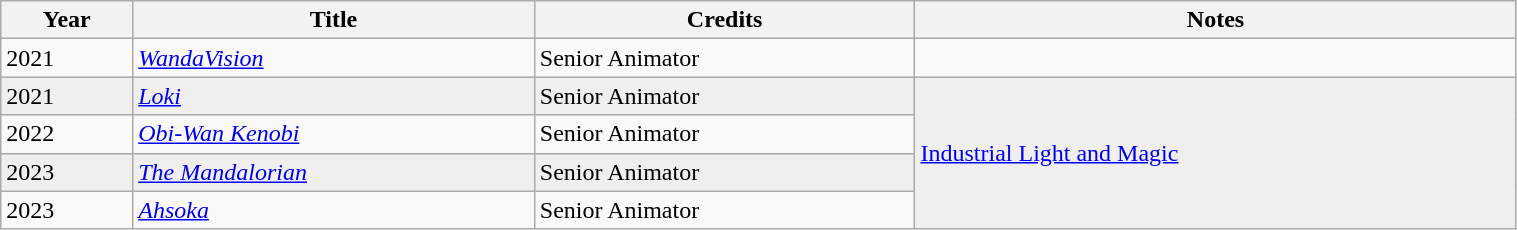<table class="wikitable" width="80%">
<tr>
<th>Year</th>
<th>Title</th>
<th>Credits</th>
<th>Notes</th>
</tr>
<tr>
<td>2021</td>
<td><em><a href='#'>WandaVision</a></em></td>
<td>Senior Animator</td>
<td></td>
</tr>
<tr style="background:#efefef;">
<td>2021</td>
<td><a href='#'><em>Loki</em></a></td>
<td>Senior Animator</td>
<td rowspan="4"><a href='#'>Industrial Light and Magic</a></td>
</tr>
<tr>
<td>2022</td>
<td><a href='#'><em>Obi-Wan Kenobi</em></a></td>
<td>Senior Animator</td>
</tr>
<tr style="background:#efefef;">
<td>2023</td>
<td><em><a href='#'>The Mandalorian</a></em></td>
<td>Senior Animator</td>
</tr>
<tr>
<td>2023</td>
<td><em><a href='#'>Ahsoka</a></em></td>
<td>Senior Animator</td>
</tr>
</table>
